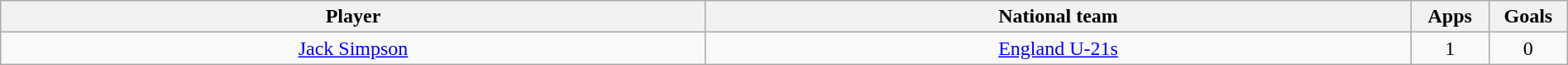<table class="wikitable" style="text-align:center" width=100%>
<tr>
<th width=45%>Player</th>
<th width=45%>National team</th>
<th width=5%>Apps</th>
<th width=5%>Goals</th>
</tr>
<tr>
<td> <a href='#'>Jack Simpson</a></td>
<td><a href='#'>England U-21s</a></td>
<td>1</td>
<td>0</td>
</tr>
</table>
